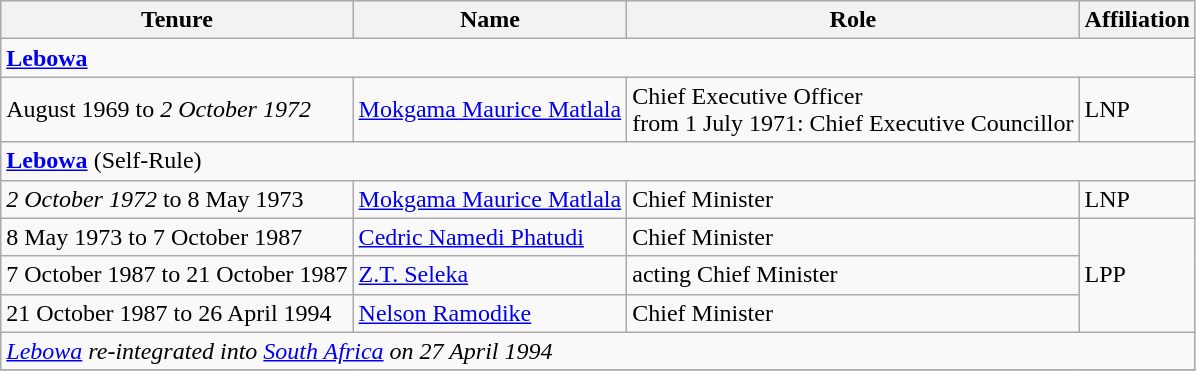<table class="wikitable sortable">
<tr align=left>
<th>Tenure</th>
<th>Name</th>
<th>Role</th>
<th>Affiliation</th>
</tr>
<tr valign=top>
<td colspan="4"><strong><a href='#'>Lebowa</a></strong></td>
</tr>
<tr>
<td>August 1969 to <em>2 October 1972</em></td>
<td><a href='#'>Mokgama Maurice Matlala</a></td>
<td>Chief Executive Officer<br>from 1 July 1971: Chief Executive Councillor</td>
<td>LNP</td>
</tr>
<tr>
<td colspan="4"><strong><a href='#'>Lebowa</a></strong> (Self-Rule)</td>
</tr>
<tr>
<td><em>2 October 1972</em> to 8 May 1973</td>
<td><a href='#'>Mokgama Maurice Matlala</a></td>
<td>Chief Minister</td>
<td>LNP</td>
</tr>
<tr>
<td>8 May 1973 to 7 October 1987</td>
<td><a href='#'>Cedric Namedi Phatudi</a></td>
<td>Chief Minister</td>
<td rowspan=3>LPP</td>
</tr>
<tr>
<td>7 October 1987 to 21 October 1987</td>
<td><a href='#'>Z.T. Seleka</a></td>
<td>acting Chief Minister</td>
</tr>
<tr>
<td>21 October 1987 to 26 April 1994</td>
<td><a href='#'>Nelson Ramodike</a></td>
<td>Chief Minister</td>
</tr>
<tr>
<td colspan="4"><em><a href='#'>Lebowa</a> re-integrated into <a href='#'>South Africa</a> on 27 April 1994</em></td>
</tr>
<tr>
</tr>
</table>
